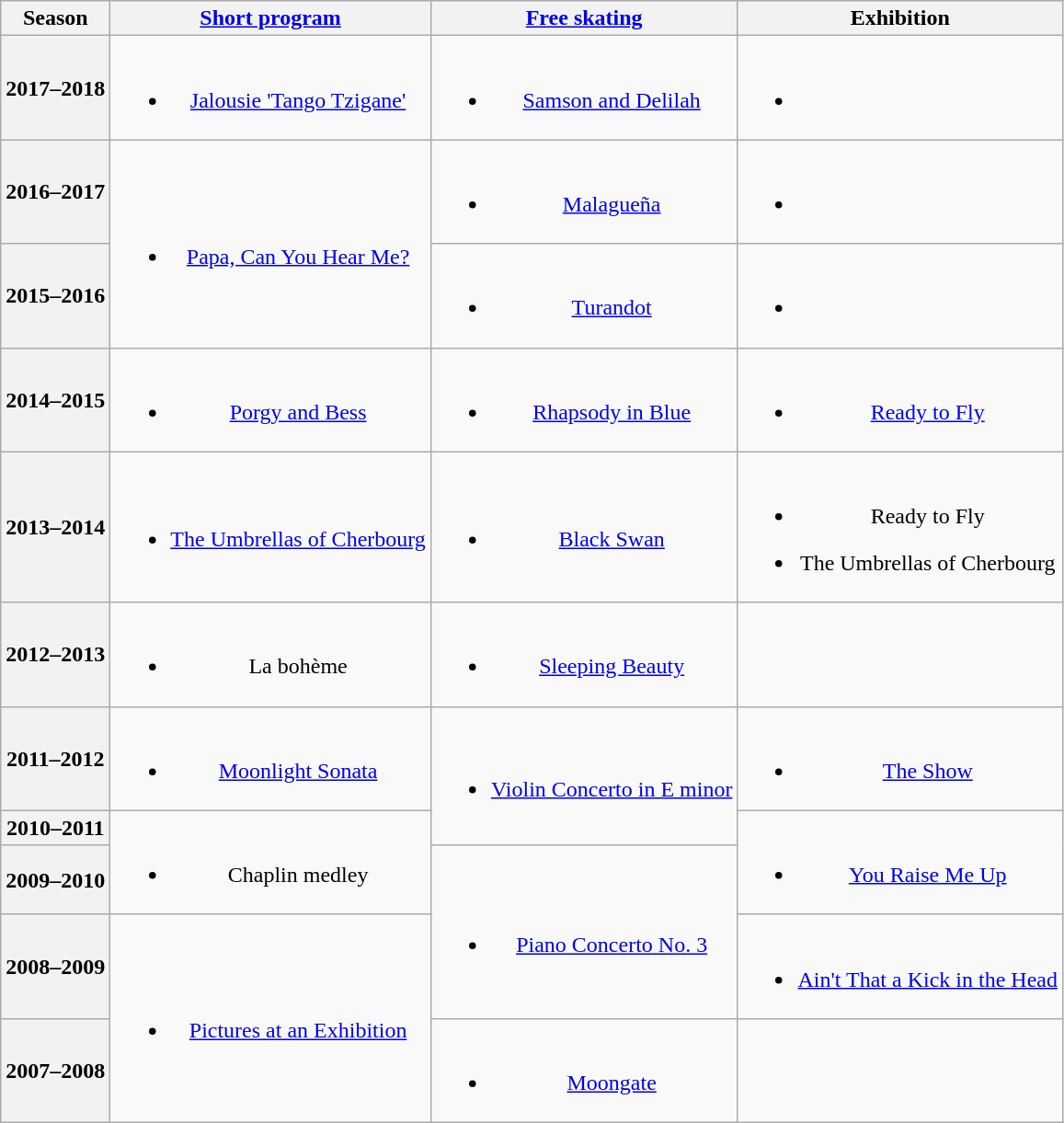<table class="wikitable" style="text-align:center">
<tr>
<th>Season</th>
<th><a href='#'>Short program</a></th>
<th><a href='#'>Free skating</a></th>
<th>Exhibition</th>
</tr>
<tr>
<th>2017–2018</th>
<td><br><ul><li><a href='#'>Jalousie 'Tango Tzigane'</a> <br></li></ul></td>
<td><br><ul><li><a href='#'>Samson and Delilah</a> <br></li></ul></td>
<td><br><ul><li></li></ul></td>
</tr>
<tr>
<th>2016–2017</th>
<td rowspan=2><br><ul><li><a href='#'>Papa, Can You Hear Me?</a> <br></li></ul></td>
<td><br><ul><li><a href='#'>Malagueña</a> <br></li></ul></td>
<td><br><ul><li></li></ul></td>
</tr>
<tr>
<th>2015–2016</th>
<td><br><ul><li><a href='#'>Turandot</a> <br></li></ul></td>
<td><br><ul><li></li></ul></td>
</tr>
<tr>
<th>2014–2015 <br> </th>
<td><br><ul><li><a href='#'>Porgy and Bess</a> <br></li></ul></td>
<td><br><ul><li><a href='#'>Rhapsody in Blue</a> <br></li></ul></td>
<td><br><ul><li><a href='#'>Ready to Fly</a> <br></li></ul></td>
</tr>
<tr>
<th>2013–2014 <br> </th>
<td><br><ul><li><a href='#'>The Umbrellas of Cherbourg</a> <br></li></ul></td>
<td><br><ul><li><a href='#'>Black Swan</a> <br></li></ul></td>
<td><br><ul><li>Ready to Fly <br></li></ul><ul><li>The Umbrellas of Cherbourg <br></li></ul></td>
</tr>
<tr>
<th>2012–2013 <br> </th>
<td><br><ul><li>La bohème <br></li></ul></td>
<td><br><ul><li><a href='#'>Sleeping Beauty</a> <br></li></ul></td>
<td></td>
</tr>
<tr>
<th>2011–2012 <br> </th>
<td><br><ul><li><a href='#'>Moonlight Sonata</a> <br></li></ul></td>
<td rowspan=2><br><ul><li><a href='#'>Violin Concerto in E minor</a> <br></li></ul></td>
<td><br><ul><li><a href='#'>The Show</a> <br></li></ul></td>
</tr>
<tr>
<th>2010–2011 <br> </th>
<td rowspan=2><br><ul><li>Chaplin medley <br></li></ul></td>
<td rowspan=2><br><ul><li><a href='#'>You Raise Me Up</a> <br></li></ul></td>
</tr>
<tr>
<th>2009–2010</th>
<td rowspan=2><br><ul><li><a href='#'>Piano Concerto No. 3</a> <br></li></ul></td>
</tr>
<tr>
<th>2008–2009</th>
<td rowspan=2><br><ul><li><a href='#'>Pictures at an Exhibition</a> <br></li></ul></td>
<td><br><ul><li><a href='#'>Ain't That a Kick in the Head</a> <br></li></ul></td>
</tr>
<tr>
<th>2007–2008</th>
<td><br><ul><li><a href='#'>Moongate</a> <br></li></ul></td>
<td></td>
</tr>
</table>
